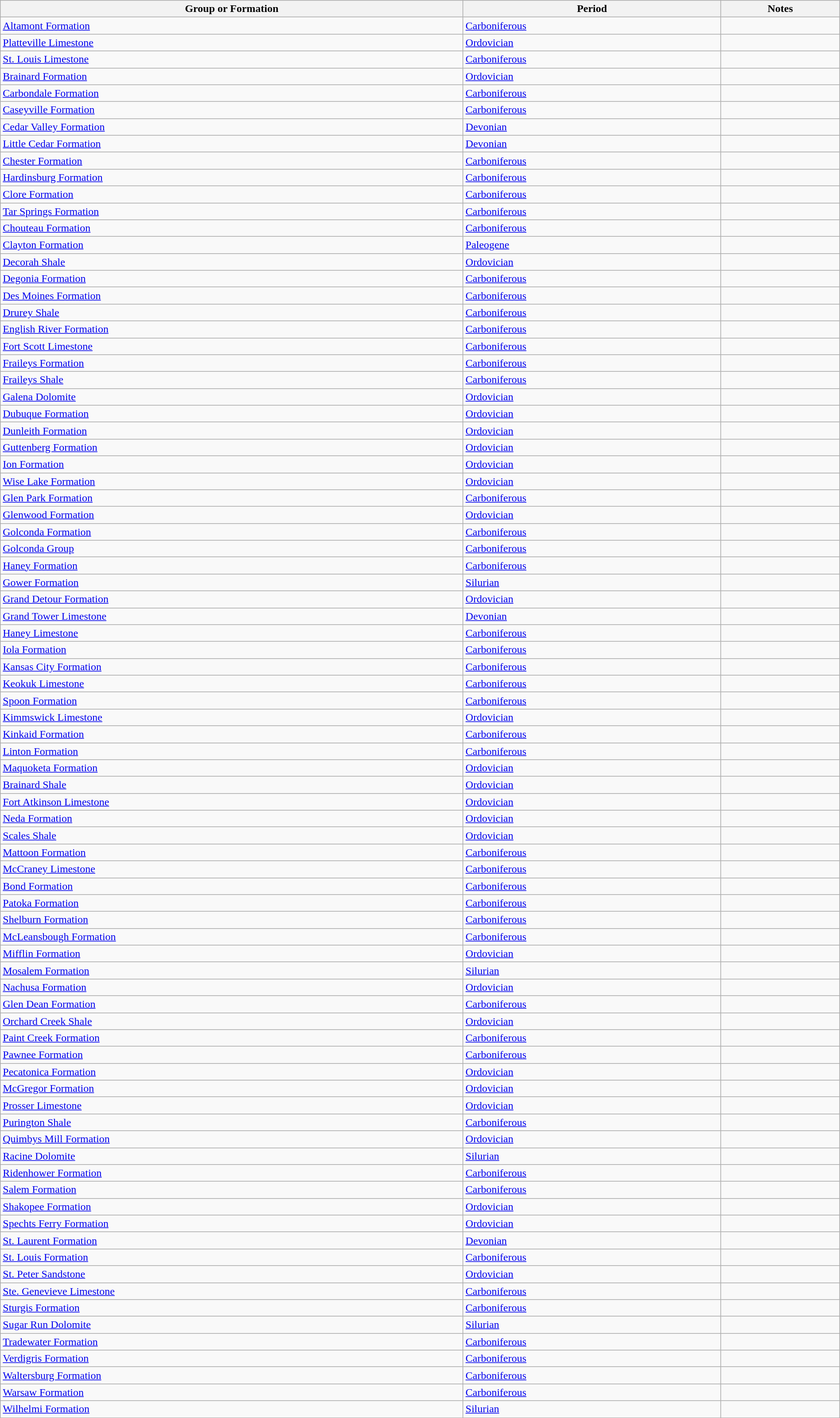<table class="wikitable sortable" style="width: 100%;">
<tr>
<th>Group or Formation</th>
<th>Period</th>
<th class="unsortable">Notes</th>
</tr>
<tr>
<td><a href='#'>Altamont Formation</a></td>
<td><a href='#'>Carboniferous</a></td>
<td></td>
</tr>
<tr>
<td><a href='#'>Platteville Limestone</a></td>
<td><a href='#'>Ordovician</a></td>
<td></td>
</tr>
<tr>
<td><a href='#'>St. Louis Limestone</a></td>
<td><a href='#'>Carboniferous</a></td>
<td></td>
</tr>
<tr>
<td><a href='#'>Brainard Formation</a></td>
<td><a href='#'>Ordovician</a></td>
<td></td>
</tr>
<tr>
<td><a href='#'>Carbondale Formation</a></td>
<td><a href='#'>Carboniferous</a></td>
<td></td>
</tr>
<tr>
<td><a href='#'>Caseyville Formation</a></td>
<td><a href='#'>Carboniferous</a></td>
<td></td>
</tr>
<tr>
<td><a href='#'>Cedar Valley Formation</a></td>
<td><a href='#'>Devonian</a></td>
<td></td>
</tr>
<tr>
<td><a href='#'>Little Cedar Formation</a></td>
<td><a href='#'>Devonian</a></td>
<td></td>
</tr>
<tr>
<td><a href='#'>Chester Formation</a></td>
<td><a href='#'>Carboniferous</a></td>
<td></td>
</tr>
<tr>
<td><a href='#'>Hardinsburg Formation</a></td>
<td><a href='#'>Carboniferous</a></td>
<td></td>
</tr>
<tr>
<td><a href='#'>Clore Formation</a></td>
<td><a href='#'>Carboniferous</a></td>
<td></td>
</tr>
<tr>
<td><a href='#'>Tar Springs Formation</a></td>
<td><a href='#'>Carboniferous</a></td>
<td></td>
</tr>
<tr>
<td><a href='#'>Chouteau Formation</a></td>
<td><a href='#'>Carboniferous</a></td>
<td></td>
</tr>
<tr>
<td><a href='#'>Clayton Formation</a></td>
<td><a href='#'>Paleogene</a></td>
<td></td>
</tr>
<tr>
<td><a href='#'>Decorah Shale</a></td>
<td><a href='#'>Ordovician</a></td>
<td></td>
</tr>
<tr>
<td><a href='#'>Degonia Formation</a></td>
<td><a href='#'>Carboniferous</a></td>
<td></td>
</tr>
<tr>
<td><a href='#'>Des Moines Formation</a></td>
<td><a href='#'>Carboniferous</a></td>
<td></td>
</tr>
<tr>
<td><a href='#'>Drurey Shale</a></td>
<td><a href='#'>Carboniferous</a></td>
<td></td>
</tr>
<tr>
<td><a href='#'>English River Formation</a></td>
<td><a href='#'>Carboniferous</a></td>
<td></td>
</tr>
<tr>
<td><a href='#'>Fort Scott Limestone</a></td>
<td><a href='#'>Carboniferous</a></td>
<td></td>
</tr>
<tr>
<td><a href='#'>Fraileys Formation</a></td>
<td><a href='#'>Carboniferous</a></td>
<td></td>
</tr>
<tr>
<td><a href='#'>Fraileys Shale</a></td>
<td><a href='#'>Carboniferous</a></td>
<td></td>
</tr>
<tr>
<td><a href='#'>Galena Dolomite</a></td>
<td><a href='#'>Ordovician</a></td>
<td></td>
</tr>
<tr>
<td><a href='#'>Dubuque Formation</a></td>
<td><a href='#'>Ordovician</a></td>
<td></td>
</tr>
<tr>
<td><a href='#'>Dunleith Formation</a></td>
<td><a href='#'>Ordovician</a></td>
<td></td>
</tr>
<tr>
<td><a href='#'>Guttenberg Formation</a></td>
<td><a href='#'>Ordovician</a></td>
<td></td>
</tr>
<tr>
<td><a href='#'>Ion Formation</a></td>
<td><a href='#'>Ordovician</a></td>
<td></td>
</tr>
<tr>
<td><a href='#'>Wise Lake Formation</a></td>
<td><a href='#'>Ordovician</a></td>
<td></td>
</tr>
<tr>
<td><a href='#'>Glen Park Formation</a></td>
<td><a href='#'>Carboniferous</a></td>
<td></td>
</tr>
<tr>
<td><a href='#'>Glenwood Formation</a></td>
<td><a href='#'>Ordovician</a></td>
<td></td>
</tr>
<tr>
<td><a href='#'>Golconda Formation</a></td>
<td><a href='#'>Carboniferous</a></td>
<td></td>
</tr>
<tr>
<td><a href='#'>Golconda Group</a></td>
<td><a href='#'>Carboniferous</a></td>
<td></td>
</tr>
<tr>
<td><a href='#'>Haney Formation</a></td>
<td><a href='#'>Carboniferous</a></td>
<td></td>
</tr>
<tr>
<td><a href='#'>Gower Formation</a></td>
<td><a href='#'>Silurian</a></td>
<td></td>
</tr>
<tr>
<td><a href='#'>Grand Detour Formation</a></td>
<td><a href='#'>Ordovician</a></td>
<td></td>
</tr>
<tr>
<td><a href='#'>Grand Tower Limestone</a></td>
<td><a href='#'>Devonian</a></td>
<td></td>
</tr>
<tr>
<td><a href='#'>Haney Limestone</a></td>
<td><a href='#'>Carboniferous</a></td>
<td></td>
</tr>
<tr>
<td><a href='#'>Iola Formation</a></td>
<td><a href='#'>Carboniferous</a></td>
<td></td>
</tr>
<tr>
<td><a href='#'>Kansas City Formation</a></td>
<td><a href='#'>Carboniferous</a></td>
<td></td>
</tr>
<tr>
<td><a href='#'>Keokuk Limestone</a></td>
<td><a href='#'>Carboniferous</a></td>
<td></td>
</tr>
<tr>
<td><a href='#'>Spoon Formation</a></td>
<td><a href='#'>Carboniferous</a></td>
<td></td>
</tr>
<tr>
<td><a href='#'>Kimmswick Limestone</a></td>
<td><a href='#'>Ordovician</a></td>
<td></td>
</tr>
<tr>
<td><a href='#'>Kinkaid Formation</a></td>
<td><a href='#'>Carboniferous</a></td>
<td></td>
</tr>
<tr>
<td><a href='#'>Linton Formation</a></td>
<td><a href='#'>Carboniferous</a></td>
<td></td>
</tr>
<tr>
<td><a href='#'>Maquoketa Formation</a></td>
<td><a href='#'>Ordovician</a></td>
<td></td>
</tr>
<tr>
<td><a href='#'>Brainard Shale</a></td>
<td><a href='#'>Ordovician</a></td>
<td></td>
</tr>
<tr>
<td><a href='#'>Fort Atkinson Limestone</a></td>
<td><a href='#'>Ordovician</a></td>
<td></td>
</tr>
<tr>
<td><a href='#'>Neda Formation</a></td>
<td><a href='#'>Ordovician</a></td>
<td></td>
</tr>
<tr>
<td><a href='#'>Scales Shale</a></td>
<td><a href='#'>Ordovician</a></td>
<td></td>
</tr>
<tr>
<td><a href='#'>Mattoon Formation</a></td>
<td><a href='#'>Carboniferous</a></td>
<td></td>
</tr>
<tr>
<td><a href='#'>McCraney Limestone</a></td>
<td><a href='#'>Carboniferous</a></td>
<td></td>
</tr>
<tr>
<td><a href='#'>Bond Formation</a></td>
<td><a href='#'>Carboniferous</a></td>
<td></td>
</tr>
<tr>
<td><a href='#'>Patoka Formation</a></td>
<td><a href='#'>Carboniferous</a></td>
<td></td>
</tr>
<tr>
<td><a href='#'>Shelburn Formation</a></td>
<td><a href='#'>Carboniferous</a></td>
<td></td>
</tr>
<tr>
<td><a href='#'>McLeansbough Formation</a></td>
<td><a href='#'>Carboniferous</a></td>
<td></td>
</tr>
<tr>
<td><a href='#'>Mifflin Formation</a></td>
<td><a href='#'>Ordovician</a></td>
<td></td>
</tr>
<tr>
<td><a href='#'>Mosalem Formation</a></td>
<td><a href='#'>Silurian</a></td>
<td></td>
</tr>
<tr>
<td><a href='#'>Nachusa Formation</a></td>
<td><a href='#'>Ordovician</a></td>
<td></td>
</tr>
<tr>
<td><a href='#'>Glen Dean Formation</a></td>
<td><a href='#'>Carboniferous</a></td>
<td></td>
</tr>
<tr>
<td><a href='#'>Orchard Creek Shale</a></td>
<td><a href='#'>Ordovician</a></td>
<td></td>
</tr>
<tr>
<td><a href='#'>Paint Creek Formation</a></td>
<td><a href='#'>Carboniferous</a></td>
<td></td>
</tr>
<tr>
<td><a href='#'>Pawnee Formation</a></td>
<td><a href='#'>Carboniferous</a></td>
<td></td>
</tr>
<tr>
<td><a href='#'>Pecatonica Formation</a></td>
<td><a href='#'>Ordovician</a></td>
<td></td>
</tr>
<tr>
<td><a href='#'>McGregor Formation</a></td>
<td><a href='#'>Ordovician</a></td>
<td></td>
</tr>
<tr>
<td><a href='#'>Prosser Limestone</a></td>
<td><a href='#'>Ordovician</a></td>
<td></td>
</tr>
<tr>
<td><a href='#'>Purington Shale</a></td>
<td><a href='#'>Carboniferous</a></td>
<td></td>
</tr>
<tr>
<td><a href='#'>Quimbys Mill Formation</a></td>
<td><a href='#'>Ordovician</a></td>
<td></td>
</tr>
<tr>
<td><a href='#'>Racine Dolomite</a></td>
<td><a href='#'>Silurian</a></td>
<td></td>
</tr>
<tr>
<td><a href='#'>Ridenhower Formation</a></td>
<td><a href='#'>Carboniferous</a></td>
<td></td>
</tr>
<tr>
<td><a href='#'>Salem Formation</a></td>
<td><a href='#'>Carboniferous</a></td>
<td></td>
</tr>
<tr>
<td><a href='#'>Shakopee Formation</a></td>
<td><a href='#'>Ordovician</a></td>
<td></td>
</tr>
<tr>
<td><a href='#'>Spechts Ferry Formation</a></td>
<td><a href='#'>Ordovician</a></td>
<td></td>
</tr>
<tr>
<td><a href='#'>St. Laurent Formation</a></td>
<td><a href='#'>Devonian</a></td>
<td></td>
</tr>
<tr>
<td><a href='#'>St. Louis Formation</a></td>
<td><a href='#'>Carboniferous</a></td>
<td></td>
</tr>
<tr>
<td><a href='#'>St. Peter Sandstone</a></td>
<td><a href='#'>Ordovician</a></td>
<td></td>
</tr>
<tr>
<td><a href='#'>Ste. Genevieve Limestone</a></td>
<td><a href='#'>Carboniferous</a></td>
<td></td>
</tr>
<tr>
<td><a href='#'>Sturgis Formation</a></td>
<td><a href='#'>Carboniferous</a></td>
<td></td>
</tr>
<tr>
<td><a href='#'>Sugar Run Dolomite</a></td>
<td><a href='#'>Silurian</a></td>
<td></td>
</tr>
<tr>
<td><a href='#'>Tradewater Formation</a></td>
<td><a href='#'>Carboniferous</a></td>
<td></td>
</tr>
<tr>
<td><a href='#'>Verdigris Formation</a></td>
<td><a href='#'>Carboniferous</a></td>
<td></td>
</tr>
<tr>
<td><a href='#'>Waltersburg Formation</a></td>
<td><a href='#'>Carboniferous</a></td>
<td></td>
</tr>
<tr>
<td><a href='#'>Warsaw Formation</a></td>
<td><a href='#'>Carboniferous</a></td>
<td></td>
</tr>
<tr>
<td><a href='#'>Wilhelmi Formation</a></td>
<td><a href='#'>Silurian</a></td>
<td></td>
</tr>
<tr>
</tr>
</table>
